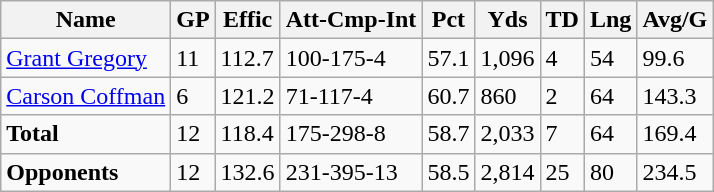<table class="wikitable" style="white-space:nowrap">
<tr>
<th>Name</th>
<th>GP</th>
<th>Effic</th>
<th>Att-Cmp-Int</th>
<th>Pct</th>
<th>Yds</th>
<th>TD</th>
<th>Lng</th>
<th>Avg/G</th>
</tr>
<tr>
<td><a href='#'>Grant Gregory</a></td>
<td>11</td>
<td>112.7</td>
<td>100-175-4</td>
<td>57.1</td>
<td>1,096</td>
<td>4</td>
<td>54</td>
<td>99.6</td>
</tr>
<tr>
<td><a href='#'>Carson Coffman</a></td>
<td>6</td>
<td>121.2</td>
<td>71-117-4</td>
<td>60.7</td>
<td>860</td>
<td>2</td>
<td>64</td>
<td>143.3</td>
</tr>
<tr>
<td><strong>Total</strong></td>
<td>12</td>
<td>118.4</td>
<td>175-298-8</td>
<td>58.7</td>
<td>2,033</td>
<td>7</td>
<td>64</td>
<td>169.4</td>
</tr>
<tr>
<td><strong>Opponents</strong></td>
<td>12</td>
<td>132.6</td>
<td>231-395-13</td>
<td>58.5</td>
<td>2,814</td>
<td>25</td>
<td>80</td>
<td>234.5</td>
</tr>
</table>
